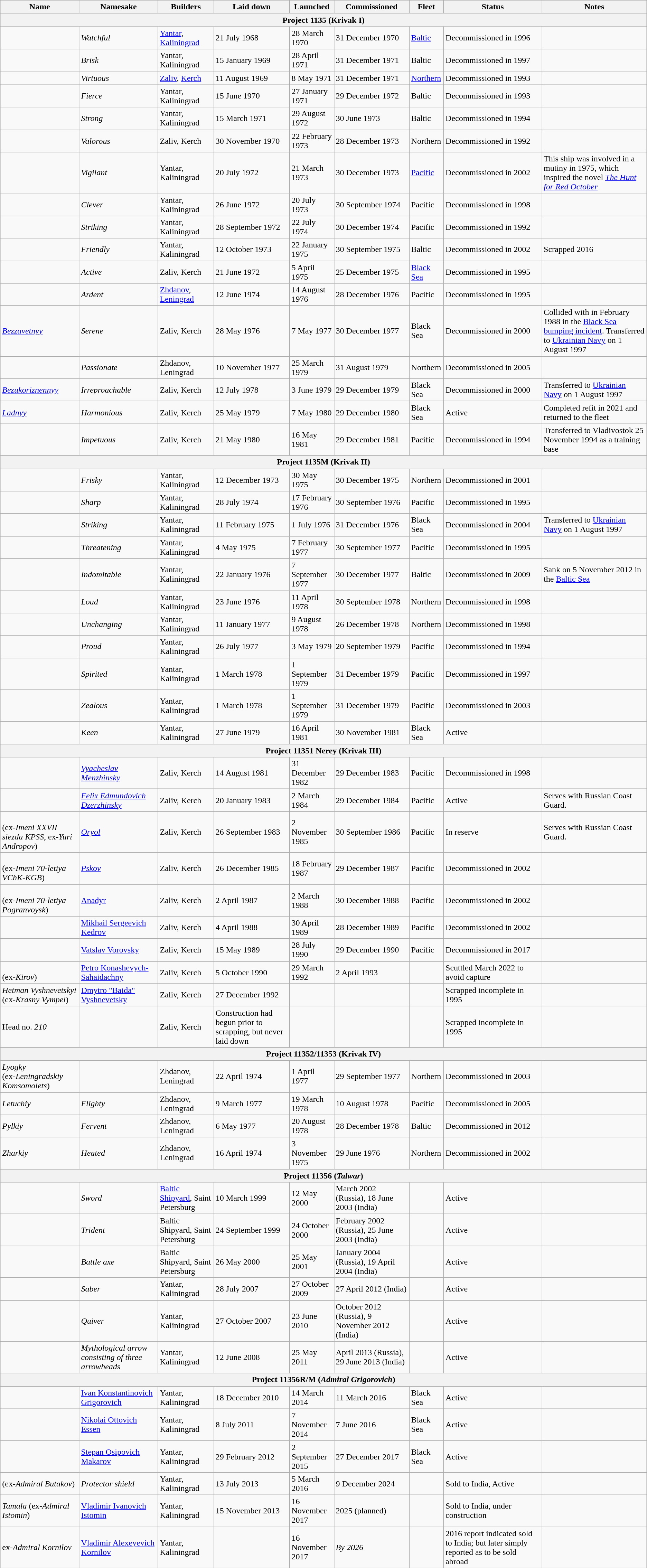<table class="wikitable">
<tr>
<th>Name</th>
<th>Namesake</th>
<th>Builders</th>
<th>Laid down</th>
<th>Launched</th>
<th>Commissioned</th>
<th>Fleet</th>
<th>Status</th>
<th>Notes</th>
</tr>
<tr>
<th colspan="9">Project 1135 (Krivak I)</th>
</tr>
<tr>
<td></td>
<td><em>Watchful</em></td>
<td><a href='#'>Yantar</a>, <a href='#'>Kaliningrad</a></td>
<td>21 July 1968</td>
<td>28 March 1970</td>
<td>31 December 1970</td>
<td><a href='#'>Baltic</a></td>
<td>Decommissioned in 1996</td>
<td></td>
</tr>
<tr>
<td></td>
<td><em>Brisk</em></td>
<td>Yantar, Kaliningrad</td>
<td>15 January 1969</td>
<td>28 April 1971</td>
<td>31 December 1971</td>
<td>Baltic</td>
<td>Decommissioned in 1997</td>
<td></td>
</tr>
<tr>
<td></td>
<td><em>Virtuous</em></td>
<td><a href='#'>Zaliv</a>, <a href='#'>Kerch</a></td>
<td>11 August 1969</td>
<td>8 May 1971</td>
<td>31 December 1971</td>
<td><a href='#'>Northern</a></td>
<td>Decommissioned in 1993</td>
<td></td>
</tr>
<tr>
<td></td>
<td><em>Fierce</em></td>
<td>Yantar, Kaliningrad</td>
<td>15 June 1970</td>
<td>27 January 1971</td>
<td>29 December 1972</td>
<td>Baltic</td>
<td>Decommissioned in 1993</td>
<td></td>
</tr>
<tr>
<td></td>
<td><em>Strong</em></td>
<td>Yantar, Kaliningrad</td>
<td>15 March 1971</td>
<td>29 August 1972</td>
<td>30 June 1973</td>
<td>Baltic</td>
<td>Decommissioned in 1994</td>
<td></td>
</tr>
<tr>
<td></td>
<td><em>Valorous</em></td>
<td>Zaliv, Kerch</td>
<td>30 November 1970</td>
<td>22 February 1973</td>
<td>28 December 1973</td>
<td>Northern</td>
<td>Decommissioned in 1992</td>
<td></td>
</tr>
<tr>
<td></td>
<td><em>Vigilant</em></td>
<td>Yantar, Kaliningrad</td>
<td>20 July 1972</td>
<td>21 March 1973</td>
<td>30 December 1973</td>
<td><a href='#'>Pacific</a></td>
<td>Decommissioned in 2002</td>
<td>This ship was involved in a mutiny in 1975, which inspired the novel <em><a href='#'>The Hunt for Red October</a></em></td>
</tr>
<tr>
<td></td>
<td><em>Clever</em></td>
<td>Yantar, Kaliningrad</td>
<td>26 June 1972</td>
<td>20 July 1973</td>
<td>30 September 1974</td>
<td>Pacific</td>
<td>Decommissioned in 1998</td>
<td></td>
</tr>
<tr>
<td></td>
<td><em>Striking</em></td>
<td>Yantar, Kaliningrad</td>
<td>28 September 1972</td>
<td>22 July 1974</td>
<td>30 December 1974</td>
<td>Pacific</td>
<td>Decommissioned in 1992</td>
<td></td>
</tr>
<tr>
<td></td>
<td><em>Friendly</em></td>
<td>Yantar, Kaliningrad</td>
<td>12 October 1973</td>
<td>22 January 1975</td>
<td>30 September 1975</td>
<td>Baltic</td>
<td>Decommissioned in 2002</td>
<td>Scrapped 2016</td>
</tr>
<tr>
<td></td>
<td><em>Active</em></td>
<td>Zaliv, Kerch</td>
<td>21 June 1972</td>
<td>5 April 1975</td>
<td>25 December 1975</td>
<td><a href='#'>Black Sea</a></td>
<td>Decommissioned in 1995</td>
<td></td>
</tr>
<tr>
<td></td>
<td><em>Ardent</em></td>
<td><a href='#'>Zhdanov</a>, <a href='#'>Leningrad</a></td>
<td>12 June 1974</td>
<td>14 August 1976</td>
<td>28 December 1976</td>
<td>Pacific</td>
<td>Decommissioned in 1995</td>
<td></td>
</tr>
<tr>
<td><em><a href='#'>Bezzavetnyy</a></em></td>
<td><em>Serene</em></td>
<td>Zaliv, Kerch</td>
<td>28 May 1976</td>
<td>7 May 1977</td>
<td>30 December 1977</td>
<td>Black Sea</td>
<td>Decommissioned in 2000</td>
<td>Collided with  in February 1988 in the <a href='#'>Black Sea bumping incident</a>. Transferred to <a href='#'>Ukrainian Navy</a> on 1 August 1997</td>
</tr>
<tr>
<td></td>
<td><em>Passionate</em></td>
<td>Zhdanov, Leningrad</td>
<td>10 November 1977</td>
<td>25 March 1979</td>
<td>31 August 1979</td>
<td>Northern</td>
<td>Decommissioned in 2005</td>
<td></td>
</tr>
<tr>
<td><em><a href='#'>Bezukoriznennyy</a></em></td>
<td><em>Irreproachable</em></td>
<td>Zaliv, Kerch</td>
<td>12 July 1978</td>
<td>3 June 1979</td>
<td>29 December 1979</td>
<td>Black Sea</td>
<td>Decommissioned in 2000</td>
<td>Transferred to <a href='#'>Ukrainian Navy</a> on 1 August 1997</td>
</tr>
<tr>
<td><em><a href='#'>Ladnyy</a></em></td>
<td><em>Harmonious</em></td>
<td>Zaliv, Kerch</td>
<td>25 May 1979</td>
<td>7 May 1980</td>
<td>29 December 1980</td>
<td>Black Sea</td>
<td>Active</td>
<td>Completed refit in 2021 and returned to the fleet</td>
</tr>
<tr>
<td></td>
<td><em>Impetuous</em></td>
<td>Zaliv, Kerch</td>
<td>21 May 1980</td>
<td>16 May 1981</td>
<td>29 December 1981</td>
<td>Pacific</td>
<td>Decommissioned in 1994</td>
<td>Transferred to Vladivostok 25 November 1994 as a training base</td>
</tr>
<tr>
<th colspan="9">Project 1135M (Krivak II)</th>
</tr>
<tr>
<td></td>
<td><em>Frisky</em></td>
<td>Yantar, Kaliningrad</td>
<td>12 December 1973</td>
<td>30 May 1975</td>
<td>30 December 1975</td>
<td>Northern</td>
<td>Decommissioned in 2001</td>
<td></td>
</tr>
<tr>
<td></td>
<td><em>Sharp</em></td>
<td>Yantar, Kaliningrad</td>
<td>28 July 1974</td>
<td>17 February 1976</td>
<td>30 September 1976</td>
<td>Pacific</td>
<td>Decommissioned in 1995</td>
<td></td>
</tr>
<tr>
<td></td>
<td><em>Striking</em></td>
<td>Yantar, Kaliningrad</td>
<td>11 February 1975</td>
<td>1 July 1976</td>
<td>31 December 1976</td>
<td>Black Sea</td>
<td>Decommissioned in 2004</td>
<td>Transferred to <a href='#'>Ukrainian Navy</a> on 1 August 1997</td>
</tr>
<tr>
<td></td>
<td><em>Threatening</em></td>
<td>Yantar, Kaliningrad</td>
<td>4 May 1975</td>
<td>7 February 1977</td>
<td>30 September 1977</td>
<td>Pacific</td>
<td>Decommissioned in 1995</td>
<td></td>
</tr>
<tr>
<td></td>
<td><em>Indomitable</em></td>
<td>Yantar, Kaliningrad</td>
<td>22 January 1976</td>
<td>7 September 1977</td>
<td>30 December 1977</td>
<td>Baltic</td>
<td>Decommissioned in 2009</td>
<td>Sank on 5 November 2012 in the <a href='#'>Baltic Sea</a></td>
</tr>
<tr>
<td></td>
<td><em>Loud</em></td>
<td>Yantar, Kaliningrad</td>
<td>23 June 1976</td>
<td>11 April 1978</td>
<td>30 September 1978</td>
<td>Northern</td>
<td>Decommissioned in 1998</td>
<td></td>
</tr>
<tr>
<td></td>
<td><em>Unchanging</em></td>
<td>Yantar, Kaliningrad</td>
<td>11 January 1977</td>
<td>9 August 1978</td>
<td>26 December 1978</td>
<td>Northern</td>
<td>Decommissioned in 1998</td>
<td></td>
</tr>
<tr>
<td></td>
<td><em>Proud</em></td>
<td>Yantar, Kaliningrad</td>
<td>26 July 1977</td>
<td>3 May 1979</td>
<td>20 September 1979</td>
<td>Pacific</td>
<td>Decommissioned in 1994</td>
<td></td>
</tr>
<tr>
<td></td>
<td><em>Spirited</em></td>
<td>Yantar, Kaliningrad</td>
<td>1 March 1978</td>
<td>1 September 1979</td>
<td>31 December 1979</td>
<td>Pacific</td>
<td>Decommissioned in 1997</td>
<td></td>
</tr>
<tr>
<td></td>
<td><em>Zealous</em></td>
<td>Yantar, Kaliningrad</td>
<td>1 March 1978</td>
<td>1 September 1979</td>
<td>31 December 1979</td>
<td>Pacific</td>
<td>Decommissioned in 2003</td>
<td></td>
</tr>
<tr>
<td></td>
<td><em>Keen</em></td>
<td>Yantar, Kaliningrad</td>
<td>27 June 1979</td>
<td>16 April 1981</td>
<td>30 November 1981</td>
<td>Black Sea</td>
<td>Active</td>
<td></td>
</tr>
<tr>
<th colspan="9">Project 11351 Nerey (Krivak III)</th>
</tr>
<tr>
<td></td>
<td><em><a href='#'>Vyacheslav Menzhinsky</a></em></td>
<td>Zaliv, Kerch</td>
<td>14 August 1981</td>
<td>31 December 1982</td>
<td>29 December 1983</td>
<td>Pacific</td>
<td>Decommissioned in 1998</td>
<td></td>
</tr>
<tr>
<td></td>
<td><em><a href='#'>Felix Edmundovich Dzerzhinsky</a></em></td>
<td>Zaliv, Kerch</td>
<td>20 January 1983</td>
<td>2 March 1984</td>
<td>29 December 1984</td>
<td>Pacific</td>
<td>Active</td>
<td>Serves with Russian Coast Guard.</td>
</tr>
<tr>
<td> <br> (ex-<em>Imeni XXVII siezda KPSS</em>, ex-<em>Yuri Andropov</em>)</td>
<td><em><a href='#'>Oryol</a></em></td>
<td>Zaliv, Kerch</td>
<td>26 September 1983</td>
<td>2 November 1985</td>
<td>30 September 1986</td>
<td>Pacific</td>
<td>In reserve</td>
<td>Serves with Russian Coast Guard.</td>
</tr>
<tr>
<td> <br> (ex-<em>Imeni 70-letiya VChK-KGB</em>)</td>
<td><em><a href='#'>Pskov</a></em></td>
<td>Zaliv, Kerch</td>
<td>26 December 1985</td>
<td>18 February 1987</td>
<td>29 December 1987</td>
<td>Pacific</td>
<td>Decommissioned in 2002</td>
<td></td>
</tr>
<tr>
<td> <br> (ex-<em>Imeni 70-letiya Pogranvoysk</em>)</td>
<td><a href='#'>Anadyr</a></td>
<td>Zaliv, Kerch</td>
<td>2 April 1987</td>
<td>2 March 1988</td>
<td>30 December 1988</td>
<td>Pacific</td>
<td>Decommissioned in 2002</td>
<td></td>
</tr>
<tr>
<td></td>
<td><a href='#'>Mikhail Sergeevich Kedrov</a></td>
<td>Zaliv, Kerch</td>
<td>4 April 1988</td>
<td>30 April 1989</td>
<td>28 December 1989</td>
<td>Pacific</td>
<td>Decommissioned in 2002</td>
<td></td>
</tr>
<tr>
<td></td>
<td><a href='#'>Vatslav Vorovsky</a></td>
<td>Zaliv, Kerch</td>
<td>15 May 1989</td>
<td>28 July 1990</td>
<td>29 December 1990</td>
<td>Pacific</td>
<td>Decommissioned in 2017</td>
<td></td>
</tr>
<tr>
<td> <br> (ex-<em>Kirov</em>)</td>
<td><a href='#'>Petro Konashevych-Sahaidachny</a></td>
<td>Zaliv, Kerch</td>
<td>5 October 1990</td>
<td>29 March 1992</td>
<td>2 April 1993</td>
<td></td>
<td>Scuttled March 2022 to avoid capture</td>
<td></td>
</tr>
<tr>
<td><em>Hetman Vyshnevetskyi</em> <br> (ex-<em>Krasny Vympel</em>)</td>
<td><a href='#'>Dmytro "Baida" Vyshnevetsky</a></td>
<td>Zaliv, Kerch</td>
<td>27 December 1992</td>
<td></td>
<td></td>
<td></td>
<td>Scrapped incomplete in 1995</td>
<td></td>
</tr>
<tr>
<td>Head no. <em>210</em></td>
<td></td>
<td>Zaliv, Kerch</td>
<td>Construction had begun prior to scrapping, but never laid down</td>
<td></td>
<td></td>
<td></td>
<td>Scrapped incomplete in 1995</td>
<td></td>
</tr>
<tr>
<th colspan="9">Project 11352/11353 (Krivak IV)</th>
</tr>
<tr>
<td><em>Lyogky</em> <br> (ex-<em>Leningradskiy Komsomolets</em>)</td>
<td></td>
<td>Zhdanov, Leningrad</td>
<td>22 April 1974</td>
<td>1 April 1977</td>
<td>29 September 1977</td>
<td>Northern</td>
<td>Decommissioned in 2003</td>
<td></td>
</tr>
<tr>
<td><em>Letuchiy</em></td>
<td><em>Flighty</em></td>
<td>Zhdanov, Leningrad</td>
<td>9 March 1977</td>
<td>19 March 1978</td>
<td>10 August 1978</td>
<td>Pacific</td>
<td>Decommissioned in 2005</td>
<td></td>
</tr>
<tr>
<td><em>Pylkiy</em></td>
<td><em>Fervent</em></td>
<td>Zhdanov, Leningrad</td>
<td>6 May 1977</td>
<td>20 August 1978</td>
<td>28 December 1978</td>
<td>Baltic</td>
<td>Decommissioned in 2012</td>
<td></td>
</tr>
<tr>
<td><em>Zharkiy</em></td>
<td><em>Heated</em></td>
<td>Zhdanov, Leningrad</td>
<td>16 April 1974</td>
<td>3 November 1975</td>
<td>29 June 1976</td>
<td>Northern</td>
<td>Decommissioned in 2002</td>
<td></td>
</tr>
<tr>
<th colspan="9">Project 11356 (<em>Talwar</em>)</th>
</tr>
<tr>
<td></td>
<td><em>Sword</em></td>
<td><a href='#'>Baltic Shipyard</a>, Saint Petersburg</td>
<td>10 March 1999</td>
<td>12 May 2000</td>
<td>March 2002 (Russia), 18 June 2003 (India)</td>
<td></td>
<td>Active</td>
<td></td>
</tr>
<tr>
<td></td>
<td><em>Trident</em></td>
<td>Baltic Shipyard, Saint Petersburg</td>
<td>24 September 1999</td>
<td>24 October 2000</td>
<td>February 2002 (Russia), 25 June 2003 (India)</td>
<td></td>
<td>Active</td>
<td></td>
</tr>
<tr>
<td></td>
<td><em>Battle axe</em></td>
<td>Baltic Shipyard, Saint Petersburg</td>
<td>26 May 2000</td>
<td>25 May 2001</td>
<td>January 2004 (Russia), 19 April 2004 (India)</td>
<td></td>
<td>Active</td>
<td></td>
</tr>
<tr>
<td></td>
<td><em>Saber</em></td>
<td>Yantar, Kaliningrad</td>
<td>28 July 2007</td>
<td>27 October 2009</td>
<td>27 April 2012 (India)</td>
<td></td>
<td>Active</td>
<td></td>
</tr>
<tr>
<td></td>
<td><em>Quiver</em></td>
<td>Yantar, Kaliningrad</td>
<td>27 October 2007</td>
<td>23 June 2010</td>
<td>October 2012 (Russia), 9 November 2012 (India)</td>
<td></td>
<td>Active</td>
<td></td>
</tr>
<tr>
<td></td>
<td><em>Mythological arrow consisting of three arrowheads</em></td>
<td>Yantar, Kaliningrad</td>
<td>12 June 2008</td>
<td>25 May 2011</td>
<td>April 2013 (Russia), 29 June 2013 (India)</td>
<td></td>
<td>Active</td>
<td></td>
</tr>
<tr>
<th colspan="9">Project 11356R/M (<em>Admiral Grigorovich</em>)</th>
</tr>
<tr>
<td></td>
<td><a href='#'>Ivan Konstantinovich Grigorovich</a></td>
<td>Yantar, Kaliningrad</td>
<td>18 December 2010</td>
<td>14 March 2014</td>
<td>11 March 2016</td>
<td>Black Sea</td>
<td>Active</td>
<td></td>
</tr>
<tr>
<td></td>
<td><a href='#'>Nikolai Ottovich Essen</a></td>
<td>Yantar, Kaliningrad</td>
<td>8 July 2011</td>
<td>7 November 2014</td>
<td>7 June 2016</td>
<td>Black Sea</td>
<td>Active</td>
<td></td>
</tr>
<tr>
<td></td>
<td><a href='#'>Stepan Osipovich Makarov</a></td>
<td>Yantar, Kaliningrad</td>
<td>29 February 2012</td>
<td>2 September 2015</td>
<td>27 December 2017</td>
<td>Black Sea</td>
<td>Active</td>
<td></td>
</tr>
<tr>
<td> (ex-<em>Admiral Butakov</em>)</td>
<td><em>Protector shield</em></td>
<td>Yantar, Kaliningrad</td>
<td>13 July 2013</td>
<td>5 March 2016</td>
<td>9 December 2024</td>
<td></td>
<td>Sold to India, Active</td>
<td></td>
</tr>
<tr>
<td><em>Tamala</em> (ex-<em>Admiral Istomin</em>)</td>
<td><a href='#'>Vladimir Ivanovich Istomin</a></td>
<td>Yantar, Kaliningrad</td>
<td>15 November 2013</td>
<td>16 November 2017</td>
<td>2025 (planned)</td>
<td></td>
<td>Sold to India, under construction</td>
</tr>
<tr>
<td>ex-<em>Admiral Kornilov</em></td>
<td><a href='#'>Vladimir Alexeyevich Kornilov</a></td>
<td>Yantar, Kaliningrad</td>
<td></td>
<td>16 November 2017</td>
<td><em>By 2026</em></td>
<td></td>
<td>2016 report indicated sold to India; but later simply reported as to be sold abroad</td>
<td></td>
</tr>
</table>
